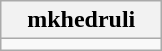<table class="wikitable" style="width:100">
<tr>
<th width="100">mkhedruli</th>
</tr>
<tr>
<td align="center"></td>
</tr>
</table>
